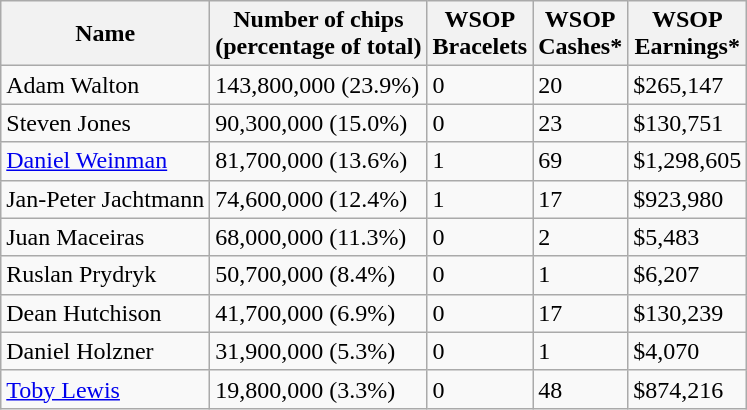<table class="wikitable sortable">
<tr>
<th>Name</th>
<th>Number of chips<br>(percentage of total)</th>
<th>WSOP<br>Bracelets</th>
<th>WSOP<br>Cashes*</th>
<th>WSOP<br>Earnings*</th>
</tr>
<tr>
<td> Adam Walton</td>
<td>143,800,000 (23.9%)</td>
<td>0</td>
<td>20</td>
<td>$265,147</td>
</tr>
<tr>
<td> Steven Jones</td>
<td>90,300,000 (15.0%)</td>
<td>0</td>
<td>23</td>
<td>$130,751</td>
</tr>
<tr>
<td> <a href='#'>Daniel Weinman</a></td>
<td>81,700,000 (13.6%)</td>
<td>1</td>
<td>69</td>
<td>$1,298,605</td>
</tr>
<tr>
<td> Jan-Peter Jachtmann</td>
<td>74,600,000 (12.4%)</td>
<td>1</td>
<td>17</td>
<td>$923,980</td>
</tr>
<tr>
<td> Juan Maceiras</td>
<td>68,000,000 (11.3%)</td>
<td>0</td>
<td>2</td>
<td>$5,483</td>
</tr>
<tr>
<td> Ruslan Prydryk</td>
<td>50,700,000 (8.4%)</td>
<td>0</td>
<td>1</td>
<td>$6,207</td>
</tr>
<tr>
<td> Dean Hutchison</td>
<td>41,700,000 (6.9%)</td>
<td>0</td>
<td>17</td>
<td>$130,239</td>
</tr>
<tr>
<td> Daniel Holzner</td>
<td>31,900,000 (5.3%)</td>
<td>0</td>
<td>1</td>
<td>$4,070</td>
</tr>
<tr>
<td> <a href='#'>Toby Lewis</a></td>
<td>19,800,000 (3.3%)</td>
<td>0</td>
<td>48</td>
<td>$874,216</td>
</tr>
</table>
